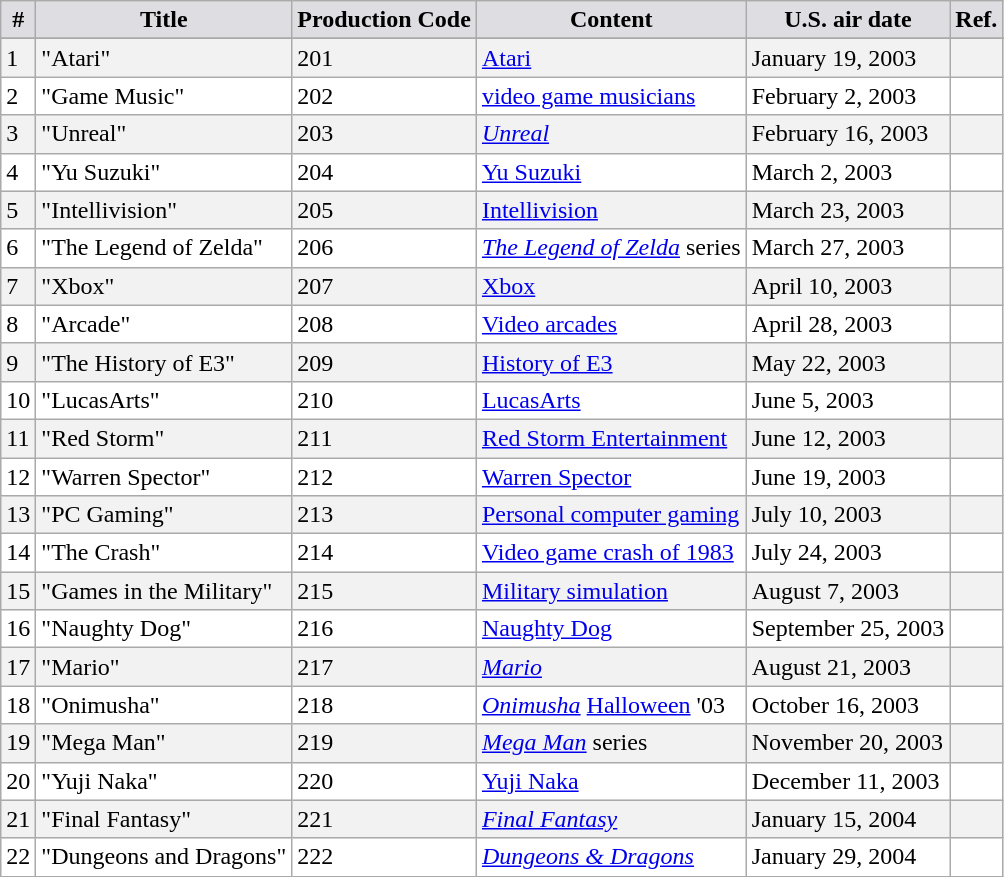<table class="wikitable">
<tr>
<th style="background-color: #DEDDE2">#</th>
<th style="background-color: #DEDDE2">Title</th>
<th style="background-color: #DEDDE2">Production Code</th>
<th style="background-color: #DEDDE2">Content</th>
<th style="background-color: #DEDDE2">U.S. air date</th>
<th style="background-color: #DEDDE2">Ref.</th>
</tr>
<tr style="background-color: #F2F2F2;" |>
</tr>
<tr style="background-color: #F2F2F2;" |>
<td>1</td>
<td>"Atari"</td>
<td>201</td>
<td><a href='#'>Atari</a></td>
<td>January 19, 2003</td>
<td></td>
</tr>
<tr style="background-color: #FFFFFF;" |>
<td>2</td>
<td>"Game Music"</td>
<td>202</td>
<td><a href='#'>video game musicians</a></td>
<td>February 2, 2003</td>
<td></td>
</tr>
<tr style="background-color: #F2F2F2;" |>
<td>3</td>
<td>"Unreal"</td>
<td>203</td>
<td><em><a href='#'>Unreal</a></em></td>
<td>February 16, 2003</td>
<td></td>
</tr>
<tr style="background-color: #FFFFFF;" |>
<td>4</td>
<td>"Yu Suzuki"</td>
<td>204</td>
<td><a href='#'>Yu Suzuki</a></td>
<td>March 2, 2003</td>
<td></td>
</tr>
<tr style="background-color: #F2F2F2;" |>
<td>5</td>
<td>"Intellivision"</td>
<td>205</td>
<td><a href='#'>Intellivision</a></td>
<td>March 23, 2003</td>
<td></td>
</tr>
<tr style="background-color: #FFFFFF;" |>
<td>6</td>
<td>"The Legend of Zelda"</td>
<td>206</td>
<td><em><a href='#'>The Legend of Zelda</a></em> series</td>
<td>March 27, 2003</td>
<td></td>
</tr>
<tr style="background-color: #F2F2F2;" |>
<td>7</td>
<td>"Xbox"</td>
<td>207</td>
<td><a href='#'>Xbox</a></td>
<td>April 10, 2003</td>
<td></td>
</tr>
<tr style="background-color: #FFFFFF;" |>
<td>8</td>
<td>"Arcade"</td>
<td>208</td>
<td><a href='#'>Video arcades</a></td>
<td>April 28, 2003</td>
<td></td>
</tr>
<tr style="background-color: #F2F2F2;" |>
<td>9</td>
<td>"The History of E3"</td>
<td>209</td>
<td><a href='#'>History of E3</a></td>
<td>May 22, 2003</td>
<td></td>
</tr>
<tr style="background-color: #FFFFFF;" |>
<td>10</td>
<td>"LucasArts"</td>
<td>210</td>
<td><a href='#'>LucasArts</a></td>
<td>June 5, 2003</td>
<td></td>
</tr>
<tr style="background-color: #F2F2F2;" |>
<td>11</td>
<td>"Red Storm"</td>
<td>211</td>
<td><a href='#'>Red Storm Entertainment</a></td>
<td>June 12, 2003</td>
<td></td>
</tr>
<tr style="background-color: #FFFFFF;" |>
<td>12</td>
<td>"Warren Spector"</td>
<td>212</td>
<td><a href='#'>Warren Spector</a></td>
<td>June 19, 2003</td>
<td></td>
</tr>
<tr style="background-color: #F2F2F2;" |>
<td>13</td>
<td>"PC Gaming"</td>
<td>213</td>
<td><a href='#'>Personal computer gaming</a></td>
<td>July 10, 2003</td>
<td></td>
</tr>
<tr style="background-color: #FFFFFF;" |>
<td>14</td>
<td>"The Crash"</td>
<td>214</td>
<td><a href='#'>Video game crash of 1983</a></td>
<td>July 24, 2003</td>
<td></td>
</tr>
<tr style="background-color: #F2F2F2;" |>
<td>15</td>
<td>"Games in the Military"</td>
<td>215</td>
<td><a href='#'>Military simulation</a></td>
<td>August 7, 2003</td>
<td></td>
</tr>
<tr style="background-color: #FFFFFF;" |>
<td>16</td>
<td>"Naughty Dog"</td>
<td>216</td>
<td><a href='#'>Naughty Dog</a></td>
<td>September 25, 2003</td>
<td></td>
</tr>
<tr style="background-color: #F2F2F2;" |>
<td>17</td>
<td>"Mario"</td>
<td>217</td>
<td><em><a href='#'>Mario</a></em></td>
<td>August 21, 2003</td>
<td></td>
</tr>
<tr style="background-color: #FFFFFF;" |>
<td>18</td>
<td>"Onimusha"</td>
<td>218</td>
<td><em><a href='#'>Onimusha</a></em> <a href='#'>Halloween</a> '03</td>
<td>October 16, 2003</td>
<td></td>
</tr>
<tr style="background-color: #F2F2F2;" |>
<td>19</td>
<td>"Mega Man"</td>
<td>219</td>
<td><em><a href='#'>Mega Man</a></em> series</td>
<td>November 20, 2003</td>
<td></td>
</tr>
<tr style="background-color: #FFFFFF;" |>
<td>20</td>
<td>"Yuji Naka"</td>
<td>220</td>
<td><a href='#'>Yuji Naka</a></td>
<td>December 11, 2003</td>
<td></td>
</tr>
<tr style="background-color: #F2F2F2;" |>
<td>21</td>
<td>"Final Fantasy"</td>
<td>221</td>
<td><em><a href='#'>Final Fantasy</a></em></td>
<td>January 15, 2004</td>
<td></td>
</tr>
<tr style="background-color: #FFFFFF;" |>
<td>22</td>
<td>"Dungeons and Dragons"</td>
<td>222</td>
<td><em><a href='#'>Dungeons & Dragons</a></em></td>
<td>January 29, 2004</td>
<td></td>
</tr>
</table>
